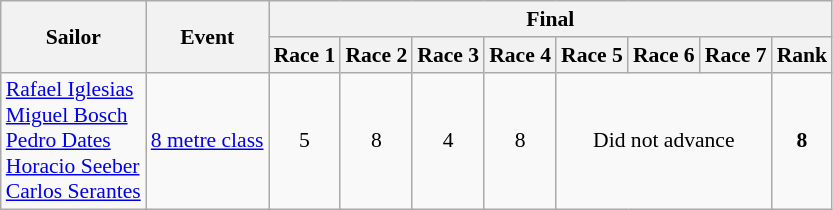<table class=wikitable style="font-size:90%">
<tr>
<th rowspan=2>Sailor</th>
<th rowspan=2>Event</th>
<th colspan=8>Final</th>
</tr>
<tr>
<th>Race 1</th>
<th>Race 2</th>
<th>Race 3</th>
<th>Race 4</th>
<th>Race 5</th>
<th>Race 6</th>
<th>Race 7</th>
<th>Rank</th>
</tr>
<tr>
<td><a href='#'>Rafael Iglesias</a> <br> <a href='#'>Miguel Bosch</a> <br><a href='#'>Pedro Dates</a> <br><a href='#'>Horacio Seeber</a> <br><a href='#'>Carlos Serantes</a></td>
<td><a href='#'>8 metre class</a></td>
<td align=center>5</td>
<td align=center>8</td>
<td align=center>4</td>
<td align=center>8</td>
<td align=center colspan=3>Did not advance</td>
<td align=center><strong>8</strong></td>
</tr>
</table>
